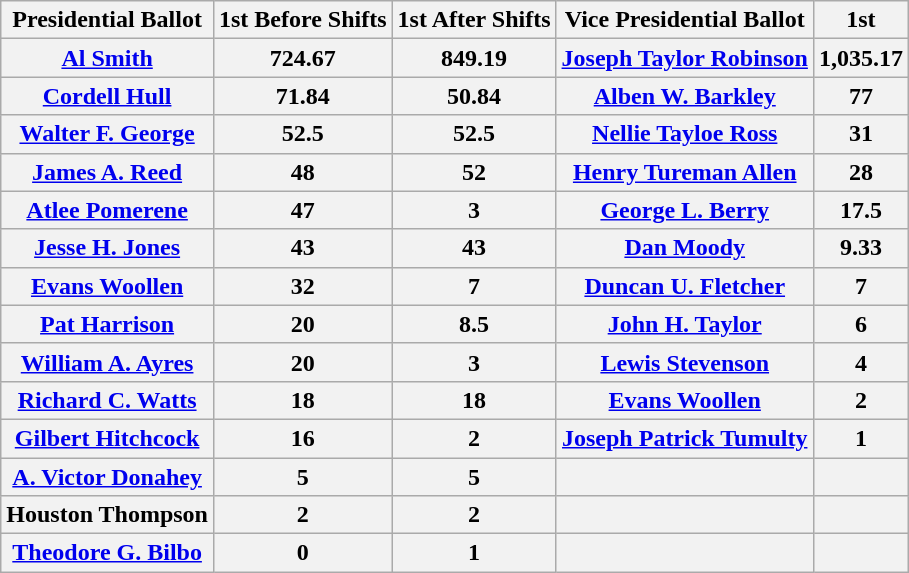<table class="wikitable" style="text-align:left">
<tr>
<th>Presidential Ballot</th>
<th>1st Before Shifts</th>
<th>1st After Shifts</th>
<th>Vice Presidential Ballot</th>
<th>1st</th>
</tr>
<tr>
<th><a href='#'>Al Smith</a></th>
<th>724.67</th>
<th>849.19</th>
<th><a href='#'>Joseph Taylor Robinson</a></th>
<th>1,035.17</th>
</tr>
<tr>
<th><a href='#'>Cordell Hull</a></th>
<th>71.84</th>
<th>50.84</th>
<th><a href='#'>Alben W. Barkley</a></th>
<th>77</th>
</tr>
<tr>
<th><a href='#'>Walter F. George</a></th>
<th>52.5</th>
<th>52.5</th>
<th><a href='#'>Nellie Tayloe Ross</a></th>
<th>31</th>
</tr>
<tr>
<th><a href='#'>James A. Reed</a></th>
<th>48</th>
<th>52</th>
<th><a href='#'>Henry Tureman Allen</a></th>
<th>28</th>
</tr>
<tr>
<th><a href='#'>Atlee Pomerene</a></th>
<th>47</th>
<th>3</th>
<th><a href='#'>George L. Berry</a></th>
<th>17.5</th>
</tr>
<tr>
<th><a href='#'>Jesse H. Jones</a></th>
<th>43</th>
<th>43</th>
<th><a href='#'>Dan Moody</a></th>
<th>9.33</th>
</tr>
<tr>
<th><a href='#'>Evans Woollen</a></th>
<th>32</th>
<th>7</th>
<th><a href='#'>Duncan U. Fletcher</a></th>
<th>7</th>
</tr>
<tr>
<th><a href='#'>Pat Harrison</a></th>
<th>20</th>
<th>8.5</th>
<th><a href='#'>John H. Taylor</a></th>
<th>6</th>
</tr>
<tr>
<th><a href='#'>William A. Ayres</a></th>
<th>20</th>
<th>3</th>
<th><a href='#'>Lewis Stevenson</a></th>
<th>4</th>
</tr>
<tr>
<th><a href='#'>Richard C. Watts</a></th>
<th>18</th>
<th>18</th>
<th><a href='#'>Evans Woollen</a></th>
<th>2</th>
</tr>
<tr>
<th><a href='#'>Gilbert Hitchcock</a></th>
<th>16</th>
<th>2</th>
<th><a href='#'>Joseph Patrick Tumulty</a></th>
<th>1</th>
</tr>
<tr>
<th><a href='#'>A. Victor Donahey</a></th>
<th>5</th>
<th>5</th>
<th></th>
<th></th>
</tr>
<tr>
<th>Houston Thompson</th>
<th>2</th>
<th>2</th>
<th></th>
<th></th>
</tr>
<tr>
<th><a href='#'>Theodore G. Bilbo</a></th>
<th>0</th>
<th>1</th>
<th></th>
<th></th>
</tr>
</table>
